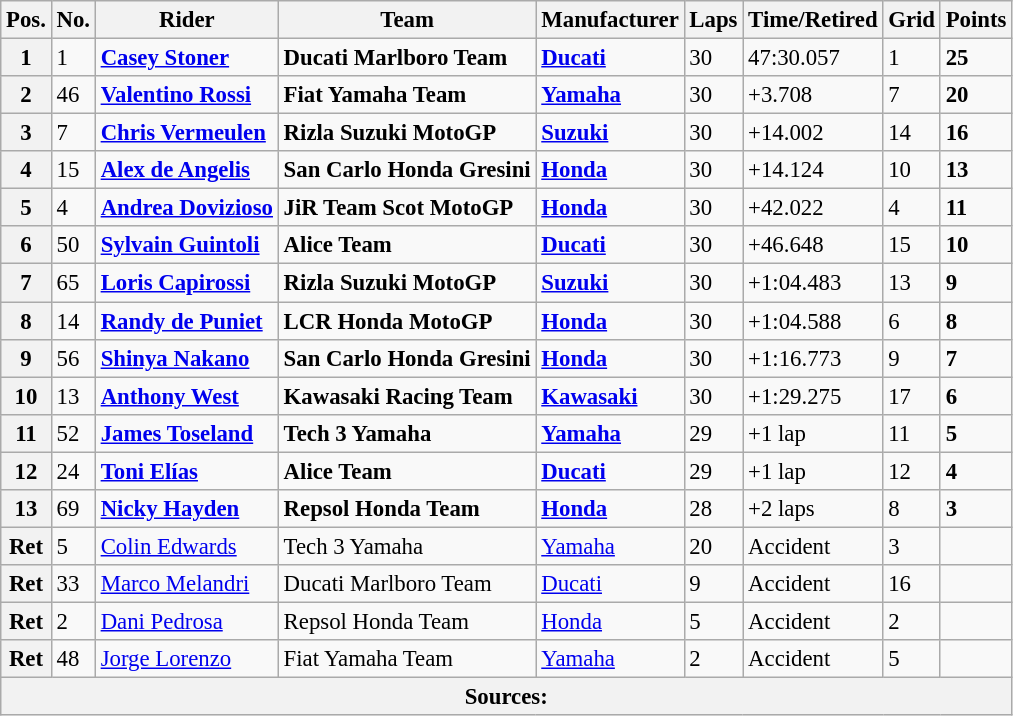<table class="wikitable" style="font-size: 95%;">
<tr>
<th>Pos.</th>
<th>No.</th>
<th>Rider</th>
<th>Team</th>
<th>Manufacturer</th>
<th>Laps</th>
<th>Time/Retired</th>
<th>Grid</th>
<th>Points</th>
</tr>
<tr>
<th>1</th>
<td>1</td>
<td> <strong><a href='#'>Casey Stoner</a></strong></td>
<td><strong>Ducati Marlboro Team</strong></td>
<td><strong><a href='#'>Ducati</a></strong></td>
<td>30</td>
<td>47:30.057</td>
<td>1</td>
<td><strong>25</strong></td>
</tr>
<tr>
<th>2</th>
<td>46</td>
<td> <strong><a href='#'>Valentino Rossi</a></strong></td>
<td><strong>Fiat Yamaha Team</strong></td>
<td><strong><a href='#'>Yamaha</a></strong></td>
<td>30</td>
<td>+3.708</td>
<td>7</td>
<td><strong>20</strong></td>
</tr>
<tr>
<th>3</th>
<td>7</td>
<td> <strong><a href='#'>Chris Vermeulen</a></strong></td>
<td><strong>Rizla Suzuki MotoGP</strong></td>
<td><strong><a href='#'>Suzuki</a></strong></td>
<td>30</td>
<td>+14.002</td>
<td>14</td>
<td><strong>16</strong></td>
</tr>
<tr>
<th>4</th>
<td>15</td>
<td> <strong><a href='#'>Alex de Angelis</a></strong></td>
<td><strong>San Carlo Honda Gresini</strong></td>
<td><strong><a href='#'>Honda</a></strong></td>
<td>30</td>
<td>+14.124</td>
<td>10</td>
<td><strong>13</strong></td>
</tr>
<tr>
<th>5</th>
<td>4</td>
<td> <strong><a href='#'>Andrea Dovizioso</a></strong></td>
<td><strong>JiR Team Scot MotoGP</strong></td>
<td><strong><a href='#'>Honda</a></strong></td>
<td>30</td>
<td>+42.022</td>
<td>4</td>
<td><strong>11</strong></td>
</tr>
<tr>
<th>6</th>
<td>50</td>
<td> <strong><a href='#'>Sylvain Guintoli</a></strong></td>
<td><strong>Alice Team</strong></td>
<td><strong><a href='#'>Ducati</a></strong></td>
<td>30</td>
<td>+46.648</td>
<td>15</td>
<td><strong>10</strong></td>
</tr>
<tr>
<th>7</th>
<td>65</td>
<td> <strong><a href='#'>Loris Capirossi</a></strong></td>
<td><strong>Rizla Suzuki MotoGP</strong></td>
<td><strong><a href='#'>Suzuki</a></strong></td>
<td>30</td>
<td>+1:04.483</td>
<td>13</td>
<td><strong>9</strong></td>
</tr>
<tr>
<th>8</th>
<td>14</td>
<td> <strong><a href='#'>Randy de Puniet</a></strong></td>
<td><strong>LCR Honda MotoGP</strong></td>
<td><strong><a href='#'>Honda</a></strong></td>
<td>30</td>
<td>+1:04.588</td>
<td>6</td>
<td><strong>8</strong></td>
</tr>
<tr>
<th>9</th>
<td>56</td>
<td> <strong><a href='#'>Shinya Nakano</a></strong></td>
<td><strong>San Carlo Honda Gresini</strong></td>
<td><strong><a href='#'>Honda</a></strong></td>
<td>30</td>
<td>+1:16.773</td>
<td>9</td>
<td><strong>7</strong></td>
</tr>
<tr>
<th>10</th>
<td>13</td>
<td> <strong><a href='#'>Anthony West</a></strong></td>
<td><strong>Kawasaki Racing Team</strong></td>
<td><strong><a href='#'>Kawasaki</a></strong></td>
<td>30</td>
<td>+1:29.275</td>
<td>17</td>
<td><strong>6</strong></td>
</tr>
<tr>
<th>11</th>
<td>52</td>
<td> <strong><a href='#'>James Toseland</a></strong></td>
<td><strong>Tech 3 Yamaha</strong></td>
<td><strong><a href='#'>Yamaha</a></strong></td>
<td>29</td>
<td>+1 lap</td>
<td>11</td>
<td><strong>5</strong></td>
</tr>
<tr>
<th>12</th>
<td>24</td>
<td> <strong><a href='#'>Toni Elías</a></strong></td>
<td><strong>Alice Team</strong></td>
<td><strong><a href='#'>Ducati</a></strong></td>
<td>29</td>
<td>+1 lap</td>
<td>12</td>
<td><strong>4</strong></td>
</tr>
<tr>
<th>13</th>
<td>69</td>
<td> <strong><a href='#'>Nicky Hayden</a></strong></td>
<td><strong>Repsol Honda Team</strong></td>
<td><strong><a href='#'>Honda</a></strong></td>
<td>28</td>
<td>+2 laps</td>
<td>8</td>
<td><strong>3</strong></td>
</tr>
<tr>
<th>Ret</th>
<td>5</td>
<td> <a href='#'>Colin Edwards</a></td>
<td>Tech 3 Yamaha</td>
<td><a href='#'>Yamaha</a></td>
<td>20</td>
<td>Accident</td>
<td>3</td>
<td></td>
</tr>
<tr>
<th>Ret</th>
<td>33</td>
<td> <a href='#'>Marco Melandri</a></td>
<td>Ducati Marlboro Team</td>
<td><a href='#'>Ducati</a></td>
<td>9</td>
<td>Accident</td>
<td>16</td>
<td></td>
</tr>
<tr>
<th>Ret</th>
<td>2</td>
<td> <a href='#'>Dani Pedrosa</a></td>
<td>Repsol Honda Team</td>
<td><a href='#'>Honda</a></td>
<td>5</td>
<td>Accident</td>
<td>2</td>
<td></td>
</tr>
<tr>
<th>Ret</th>
<td>48</td>
<td> <a href='#'>Jorge Lorenzo</a></td>
<td>Fiat Yamaha Team</td>
<td><a href='#'>Yamaha</a></td>
<td>2</td>
<td>Accident</td>
<td>5</td>
<td></td>
</tr>
<tr>
<th colspan=9>Sources:</th>
</tr>
</table>
